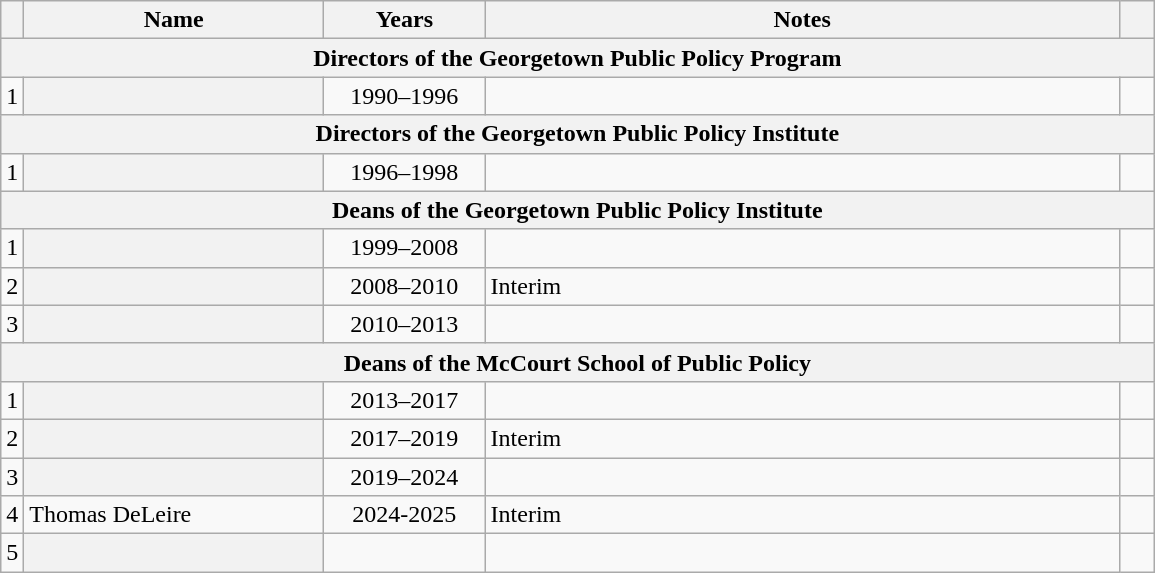<table class="wikitable sortable plainrowheaders">
<tr>
<th scope="col" width="2%"></th>
<th scope="col" width="26%">Name</th>
<th scope="col" width="14%">Years</th>
<th scope="col" width="55%"; class="unsortable">Notes</th>
<th scope="col" width="4%"; class="unsortable"></th>
</tr>
<tr>
<th colspan="5"; align="center"><strong>Directors of the Georgetown Public Policy Program</strong></th>
</tr>
<tr>
<td align="center">1</td>
<th scope="row"></th>
<td align="center">1990–1996</td>
<td></td>
<td align="center"></td>
</tr>
<tr>
<th colspan="5"; align="center"><strong>Directors of the Georgetown Public Policy Institute</strong></th>
</tr>
<tr>
<td align="center">1</td>
<th scope="row"></th>
<td align="center">1996–1998</td>
<td></td>
<td align="center"></td>
</tr>
<tr>
<th colspan="5"; align="center"><strong>Deans of the Georgetown Public Policy Institute</strong></th>
</tr>
<tr>
<td align="center">1</td>
<th scope="row"></th>
<td align="center">1999–2008</td>
<td></td>
<td align="center"></td>
</tr>
<tr>
<td align="center">2</td>
<th scope="row"></th>
<td align="center">2008–2010</td>
<td>Interim</td>
<td align="center"></td>
</tr>
<tr>
<td align="center">3</td>
<th scope="row"></th>
<td align="center">2010–2013</td>
<td></td>
<td align="center"></td>
</tr>
<tr>
<th colspan="5"; align="center"><strong>Deans of the McCourt School of Public Policy</strong></th>
</tr>
<tr>
<td align="center">1</td>
<th scope="row"></th>
<td align="center">2013–2017</td>
<td></td>
<td align="center"></td>
</tr>
<tr>
<td align="center">2</td>
<th scope="row"></th>
<td align="center">2017–2019</td>
<td>Interim</td>
<td align="center"></td>
</tr>
<tr>
<td align="center">3</td>
<th scope="row"></th>
<td align="center">2019–2024</td>
<td></td>
<td align="center"></td>
</tr>
<tr>
<td align="center">4</td>
<td>Thomas DeLeire</td>
<td align="center">2024-2025</td>
<td>Interim</td>
<td align="center"></td>
</tr>
<tr>
<td align="center">5</td>
<th scope="row"></th>
<td align="center"></td>
<td></td>
<td align="center"></td>
</tr>
</table>
